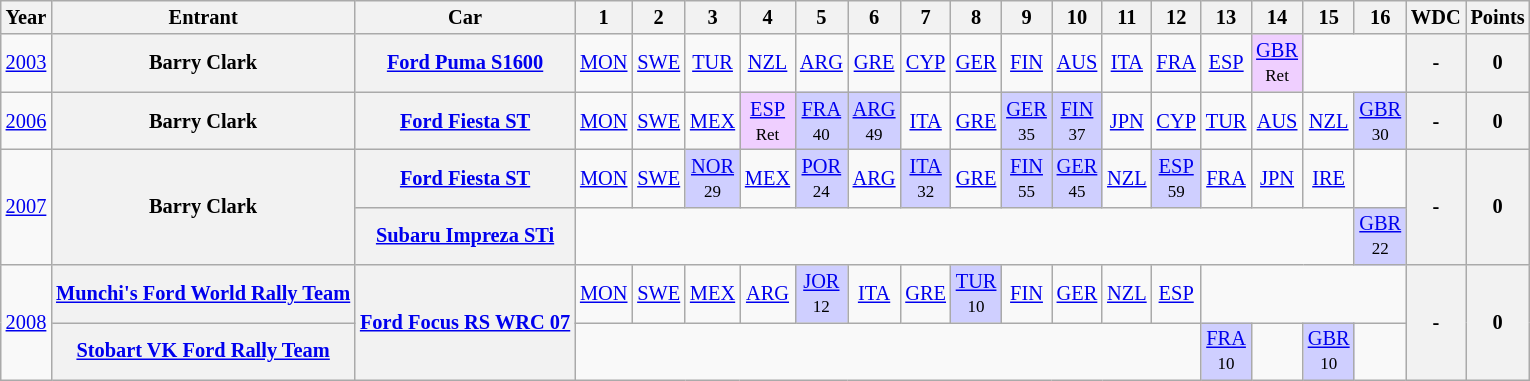<table class="wikitable" style="text-align:center; font-size:85%">
<tr>
<th>Year</th>
<th>Entrant</th>
<th>Car</th>
<th>1</th>
<th>2</th>
<th>3</th>
<th>4</th>
<th>5</th>
<th>6</th>
<th>7</th>
<th>8</th>
<th>9</th>
<th>10</th>
<th>11</th>
<th>12</th>
<th>13</th>
<th>14</th>
<th>15</th>
<th>16</th>
<th>WDC</th>
<th>Points</th>
</tr>
<tr>
<td><a href='#'>2003</a></td>
<th nowrap>Barry Clark</th>
<th nowrap><a href='#'>Ford Puma S1600</a></th>
<td><a href='#'>MON</a></td>
<td><a href='#'>SWE</a></td>
<td><a href='#'>TUR</a></td>
<td><a href='#'>NZL</a></td>
<td><a href='#'>ARG</a></td>
<td><a href='#'>GRE</a></td>
<td><a href='#'>CYP</a></td>
<td><a href='#'>GER</a></td>
<td><a href='#'>FIN</a></td>
<td><a href='#'>AUS</a></td>
<td><a href='#'>ITA</a></td>
<td><a href='#'>FRA</a></td>
<td><a href='#'>ESP</a></td>
<td style="background:#EFCFFF;"><a href='#'>GBR</a><br><small>Ret</small></td>
<td colspan=2></td>
<th>-</th>
<th>0</th>
</tr>
<tr>
<td><a href='#'>2006</a></td>
<th nowrap>Barry Clark</th>
<th nowrap><a href='#'>Ford Fiesta ST</a></th>
<td><a href='#'>MON</a></td>
<td><a href='#'>SWE</a></td>
<td><a href='#'>MEX</a></td>
<td style="background:#EFCFFF;"><a href='#'>ESP</a><br><small>Ret</small></td>
<td style="background:#CFCFFF;"><a href='#'>FRA</a><br><small>40</small></td>
<td style="background:#CFCFFF;"><a href='#'>ARG</a><br><small>49</small></td>
<td><a href='#'>ITA</a></td>
<td><a href='#'>GRE</a></td>
<td style="background:#CFCFFF;"><a href='#'>GER</a><br><small>35</small></td>
<td style="background:#CFCFFF;"><a href='#'>FIN</a><br><small>37</small></td>
<td><a href='#'>JPN</a></td>
<td><a href='#'>CYP</a></td>
<td><a href='#'>TUR</a></td>
<td><a href='#'>AUS</a></td>
<td><a href='#'>NZL</a></td>
<td style="background:#CFCFFF;"><a href='#'>GBR</a><br><small>30</small></td>
<th>-</th>
<th>0</th>
</tr>
<tr>
<td rowspan="2"><a href='#'>2007</a></td>
<th rowspan="2" nowrap>Barry Clark</th>
<th nowrap><a href='#'>Ford Fiesta ST</a></th>
<td><a href='#'>MON</a></td>
<td><a href='#'>SWE</a></td>
<td style="background:#CFCFFF;"><a href='#'>NOR</a><br><small>29</small></td>
<td><a href='#'>MEX</a></td>
<td style="background:#CFCFFF;"><a href='#'>POR</a><br><small>24</small></td>
<td><a href='#'>ARG</a></td>
<td style="background:#CFCFFF;"><a href='#'>ITA</a><br><small>32</small></td>
<td><a href='#'>GRE</a></td>
<td style="background:#CFCFFF;"><a href='#'>FIN</a><br><small>55</small></td>
<td style="background:#CFCFFF;"><a href='#'>GER</a><br><small>45</small></td>
<td><a href='#'>NZL</a></td>
<td style="background:#CFCFFF;"><a href='#'>ESP</a><br><small>59</small></td>
<td><a href='#'>FRA</a></td>
<td><a href='#'>JPN</a></td>
<td><a href='#'>IRE</a></td>
<td></td>
<th rowspan="2">-</th>
<th rowspan="2">0</th>
</tr>
<tr>
<th nowrap><a href='#'>Subaru Impreza STi</a></th>
<td colspan=15></td>
<td style="background:#CFCFFF;"><a href='#'>GBR</a><br><small>22</small></td>
</tr>
<tr>
<td rowspan="2"><a href='#'>2008</a></td>
<th nowrap><a href='#'>Munchi's Ford World Rally Team</a></th>
<th rowspan="2" nowrap><a href='#'>Ford Focus RS WRC 07</a></th>
<td><a href='#'>MON</a></td>
<td><a href='#'>SWE</a></td>
<td><a href='#'>MEX</a></td>
<td><a href='#'>ARG</a></td>
<td style="background:#CFCFFF;"><a href='#'>JOR</a><br><small>12</small></td>
<td><a href='#'>ITA</a></td>
<td><a href='#'>GRE</a></td>
<td style="background:#CFCFFF;"><a href='#'>TUR</a><br><small>10</small></td>
<td><a href='#'>FIN</a></td>
<td><a href='#'>GER</a></td>
<td><a href='#'>NZL</a></td>
<td><a href='#'>ESP</a></td>
<td colspan=4></td>
<th rowspan="2">-</th>
<th rowspan="2">0</th>
</tr>
<tr>
<th nowrap><a href='#'>Stobart VK Ford Rally Team</a></th>
<td colspan=12></td>
<td style="background:#CFCFFF;"><a href='#'>FRA</a><br><small>10</small></td>
<td></td>
<td style="background:#CFCFFF;"><a href='#'>GBR</a><br><small>10</small></td>
<td></td>
</tr>
</table>
